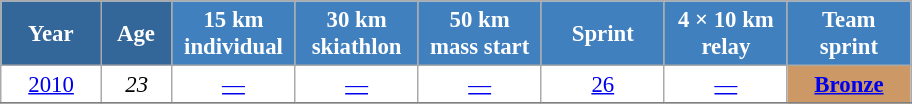<table class="wikitable" style="font-size:95%; text-align:center; border:grey solid 1px; border-collapse:collapse; background:#ffffff;">
<tr>
<th style="background-color:#369; color:white; width:60px;"> Year </th>
<th style="background-color:#369; color:white; width:40px;"> Age </th>
<th style="background-color:#4180be; color:white; width:75px;"> 15 km <br> individual </th>
<th style="background-color:#4180be; color:white; width:75px;"> 30 km <br> skiathlon </th>
<th style="background-color:#4180be; color:white; width:75px;"> 50 km <br> mass start </th>
<th style="background-color:#4180be; color:white; width:75px;"> Sprint </th>
<th style="background-color:#4180be; color:white; width:75px;"> 4 × 10 km <br> relay </th>
<th style="background-color:#4180be; color:white; width:75px;"> Team <br> sprint </th>
</tr>
<tr>
<td><a href='#'>2010</a></td>
<td><em>23</em></td>
<td><a href='#'>—</a></td>
<td><a href='#'>—</a></td>
<td><a href='#'>—</a></td>
<td><a href='#'>26</a></td>
<td><a href='#'>—</a></td>
<td bgcolor="cc9966"><a href='#'><strong>Bronze</strong></a></td>
</tr>
<tr>
</tr>
</table>
